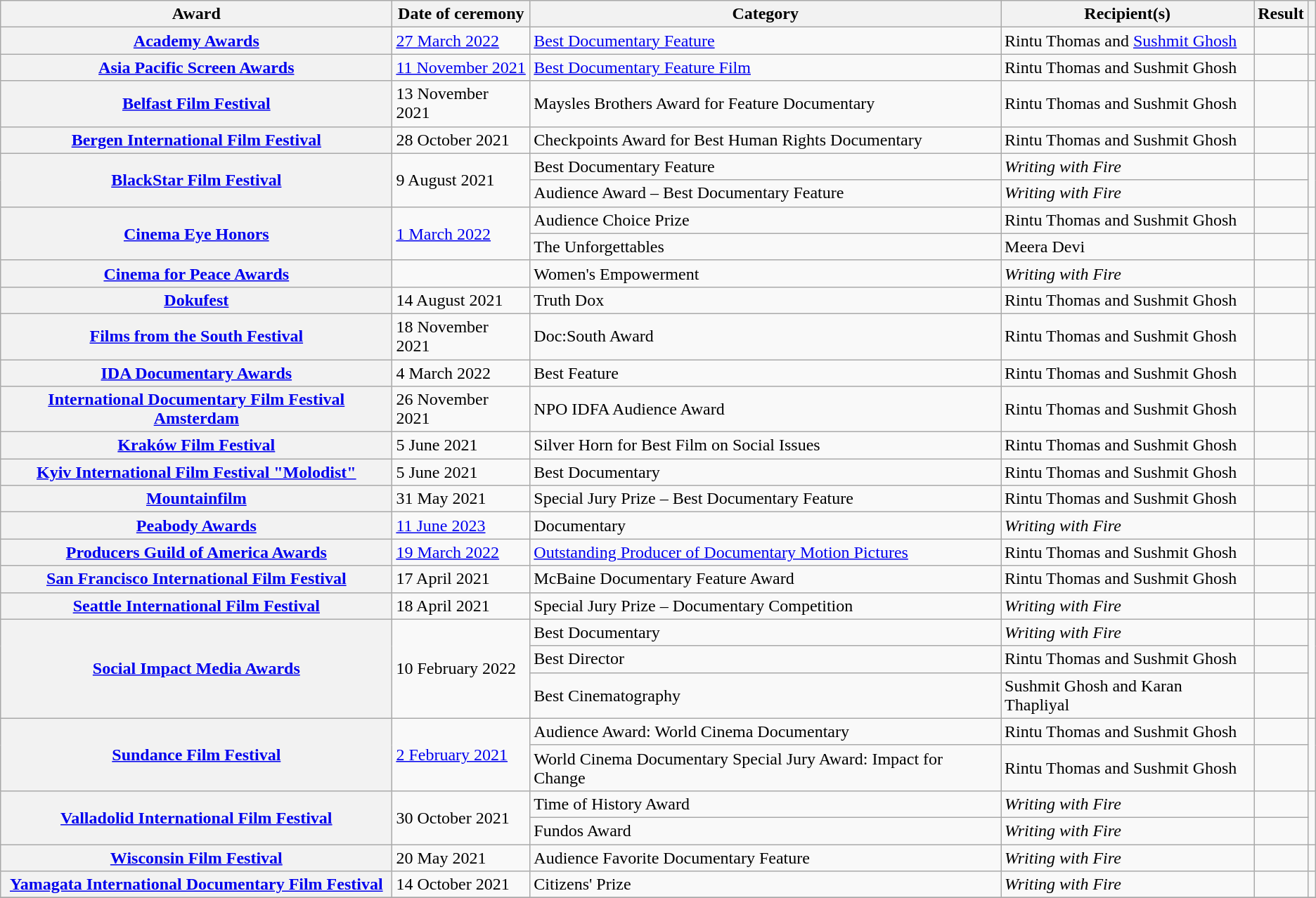<table class="wikitable plainrowheaders sortable">
<tr>
<th scope="col">Award</th>
<th scope="col">Date of ceremony</th>
<th scope="col">Category</th>
<th scope="col">Recipient(s)</th>
<th scope="col">Result</th>
<th scope="col" class="unsortable"></th>
</tr>
<tr>
<th scope="row"><a href='#'>Academy Awards</a></th>
<td><a href='#'>27 March 2022</a></td>
<td><a href='#'>Best Documentary Feature</a></td>
<td>Rintu Thomas and <a href='#'>Sushmit Ghosh</a></td>
<td></td>
<td style="text-align:center;"></td>
</tr>
<tr>
<th scope="row"><a href='#'>Asia Pacific Screen Awards</a></th>
<td><a href='#'>11 November 2021</a></td>
<td><a href='#'>Best Documentary Feature Film</a></td>
<td>Rintu Thomas and Sushmit Ghosh</td>
<td></td>
<td style="text-align:center;"></td>
</tr>
<tr>
<th scope="row"><a href='#'>Belfast Film Festival</a></th>
<td>13 November 2021</td>
<td>Maysles Brothers Award for Feature Documentary</td>
<td>Rintu Thomas and Sushmit Ghosh</td>
<td></td>
<td style="text-align:center;"></td>
</tr>
<tr>
<th scope="row"><a href='#'>Bergen International Film Festival</a></th>
<td>28 October 2021</td>
<td>Checkpoints Award for Best Human Rights Documentary</td>
<td>Rintu Thomas and Sushmit Ghosh</td>
<td></td>
<td style="text-align:center;"></td>
</tr>
<tr>
<th scope="row" rowspan="2"><a href='#'>BlackStar Film Festival</a></th>
<td rowspan="2">9 August 2021</td>
<td>Best Documentary Feature</td>
<td><em>Writing with Fire</em></td>
<td></td>
<td rowspan="2" style="text-align:center;"></td>
</tr>
<tr>
<td>Audience Award – Best Documentary Feature</td>
<td><em>Writing with Fire</em></td>
<td></td>
</tr>
<tr>
<th scope="row" rowspan="2"><a href='#'>Cinema Eye Honors</a></th>
<td rowspan="2"><a href='#'>1 March 2022</a></td>
<td>Audience Choice Prize</td>
<td>Rintu Thomas and Sushmit Ghosh</td>
<td></td>
<td rowspan="2" style="text-align:center;"></td>
</tr>
<tr>
<td>The Unforgettables</td>
<td>Meera Devi</td>
<td></td>
</tr>
<tr>
<th scope="row"><a href='#'>Cinema for Peace Awards</a></th>
<td></td>
<td>Women's Empowerment</td>
<td><em>Writing with Fire</em></td>
<td></td>
<td style="text-align:center;"></td>
</tr>
<tr>
<th scope="row"><a href='#'>Dokufest</a></th>
<td>14 August 2021</td>
<td>Truth Dox</td>
<td>Rintu Thomas and Sushmit Ghosh</td>
<td></td>
<td style="text-align:center;"></td>
</tr>
<tr>
<th scope="row"><a href='#'>Films from the South Festival</a></th>
<td>18 November 2021</td>
<td>Doc:South Award</td>
<td>Rintu Thomas and Sushmit Ghosh</td>
<td></td>
<td style="text-align:center;"></td>
</tr>
<tr>
<th scope="row"><a href='#'>IDA Documentary Awards</a></th>
<td>4 March 2022</td>
<td>Best Feature</td>
<td>Rintu Thomas and Sushmit Ghosh</td>
<td></td>
<td style="text-align:center;"></td>
</tr>
<tr>
<th scope="row"><a href='#'>International Documentary Film Festival Amsterdam</a></th>
<td>26 November 2021</td>
<td>NPO IDFA Audience Award</td>
<td>Rintu Thomas and Sushmit Ghosh</td>
<td></td>
<td style="text-align:center;"></td>
</tr>
<tr>
<th scope="row"><a href='#'>Kraków Film Festival</a></th>
<td>5 June 2021</td>
<td>Silver Horn for Best Film on Social Issues</td>
<td>Rintu Thomas and Sushmit Ghosh</td>
<td></td>
<td style="text-align:center;"></td>
</tr>
<tr>
<th scope="row"><a href='#'>Kyiv International Film Festival "Molodist"</a></th>
<td>5 June 2021</td>
<td>Best Documentary</td>
<td>Rintu Thomas and Sushmit Ghosh</td>
<td></td>
<td style="text-align:center;"></td>
</tr>
<tr>
<th scope="row"><a href='#'>Mountainfilm</a></th>
<td>31 May 2021</td>
<td>Special Jury Prize – Best Documentary Feature</td>
<td>Rintu Thomas and Sushmit Ghosh</td>
<td></td>
<td style="text-align:center;"></td>
</tr>
<tr>
<th scope="row"><a href='#'>Peabody Awards</a></th>
<td><a href='#'>11 June 2023</a></td>
<td>Documentary</td>
<td><em>Writing with Fire</em></td>
<td></td>
<td align="center"></td>
</tr>
<tr>
<th scope="row"><a href='#'>Producers Guild of America Awards</a></th>
<td><a href='#'>19 March 2022</a></td>
<td><a href='#'>Outstanding Producer of Documentary Motion Pictures</a></td>
<td>Rintu Thomas and Sushmit Ghosh</td>
<td></td>
<td align="center"></td>
</tr>
<tr>
<th scope="row"><a href='#'>San Francisco International Film Festival</a></th>
<td>17 April 2021</td>
<td>McBaine Documentary Feature Award</td>
<td>Rintu Thomas and Sushmit Ghosh</td>
<td></td>
<td style="text-align:center;"></td>
</tr>
<tr>
<th scope="row"><a href='#'>Seattle International Film Festival</a></th>
<td>18 April 2021</td>
<td>Special Jury Prize – Documentary Competition</td>
<td><em>Writing with Fire</em></td>
<td></td>
<td style="text-align:center;"></td>
</tr>
<tr>
<th scope="row" rowspan="3"><a href='#'>Social Impact Media Awards</a></th>
<td rowspan="3">10 February 2022</td>
<td>Best Documentary</td>
<td><em>Writing with Fire</em></td>
<td></td>
<td rowspan="3" style="text-align:center;"></td>
</tr>
<tr>
<td>Best Director</td>
<td>Rintu Thomas and Sushmit Ghosh</td>
<td></td>
</tr>
<tr>
<td>Best Cinematography</td>
<td>Sushmit Ghosh and Karan Thapliyal</td>
<td></td>
</tr>
<tr>
<th scope="row" rowspan="2"><a href='#'>Sundance Film Festival</a></th>
<td rowspan="2"><a href='#'>2 February 2021</a></td>
<td>Audience Award: World Cinema Documentary</td>
<td>Rintu Thomas and Sushmit Ghosh</td>
<td></td>
<td rowspan="2" style="text-align:center;"></td>
</tr>
<tr>
<td>World Cinema Documentary Special Jury Award: Impact for Change</td>
<td>Rintu Thomas and Sushmit Ghosh</td>
<td></td>
</tr>
<tr>
<th scope="row" rowspan="2"><a href='#'>Valladolid International Film Festival</a></th>
<td rowspan="2">30 October 2021</td>
<td>Time of History Award</td>
<td><em>Writing with Fire</em></td>
<td></td>
<td rowspan="2" style="text-align:center;"></td>
</tr>
<tr>
<td>Fundos Award</td>
<td><em>Writing with Fire</em></td>
<td></td>
</tr>
<tr>
<th scope="row"><a href='#'>Wisconsin Film Festival</a></th>
<td>20 May 2021</td>
<td>Audience Favorite Documentary Feature</td>
<td><em>Writing with Fire</em></td>
<td></td>
<td style="text-align:center;"></td>
</tr>
<tr>
<th scope="row"><a href='#'>Yamagata International Documentary Film Festival</a></th>
<td>14 October 2021</td>
<td>Citizens' Prize</td>
<td><em>Writing with Fire</em></td>
<td></td>
<td style="text-align:center;"></td>
</tr>
<tr>
</tr>
</table>
